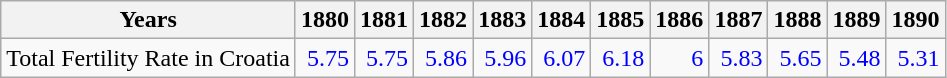<table class="wikitable " style="text-align:right">
<tr>
<th>Years</th>
<th>1880</th>
<th>1881</th>
<th>1882</th>
<th>1883</th>
<th>1884</th>
<th>1885</th>
<th>1886</th>
<th>1887</th>
<th>1888</th>
<th>1889</th>
<th>1890</th>
</tr>
<tr>
<td align="left">Total Fertility Rate in Croatia</td>
<td style="text-align:right; color:blue;">5.75</td>
<td style="text-align:right; color:blue;">5.75</td>
<td style="text-align:right; color:blue;">5.86</td>
<td style="text-align:right; color:blue;">5.96</td>
<td style="text-align:right; color:blue;">6.07</td>
<td style="text-align:right; color:blue;">6.18</td>
<td style="text-align:right; color:blue;">6</td>
<td style="text-align:right; color:blue;">5.83</td>
<td style="text-align:right; color:blue;">5.65</td>
<td style="text-align:right; color:blue;">5.48</td>
<td style="text-align:right; color:blue;">5.31</td>
</tr>
</table>
